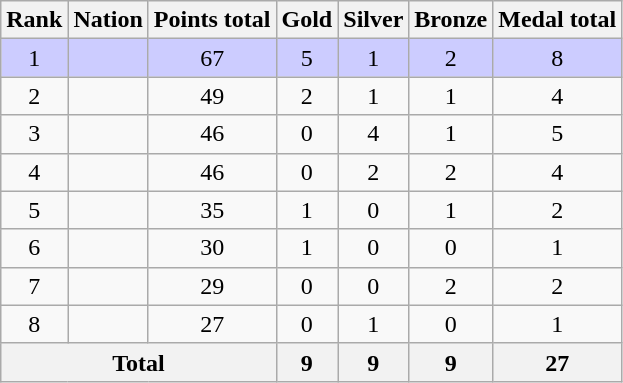<table class=wikitable sortable style="text-align:center;">
<tr>
<th>Rank</th>
<th>Nation</th>
<th>Points total</th>
<th>Gold</th>
<th>Silver</th>
<th>Bronze</th>
<th>Medal total</th>
</tr>
<tr style="background-color:#ccccff">
<td>1</td>
<td align=left></td>
<td>67</td>
<td>5</td>
<td>1</td>
<td>2</td>
<td>8</td>
</tr>
<tr>
<td>2</td>
<td align=left></td>
<td>49</td>
<td>2</td>
<td>1</td>
<td>1</td>
<td>4</td>
</tr>
<tr>
<td>3</td>
<td align=left></td>
<td>46</td>
<td>0</td>
<td>4</td>
<td>1</td>
<td>5</td>
</tr>
<tr>
<td>4</td>
<td align=left></td>
<td>46</td>
<td>0</td>
<td>2</td>
<td>2</td>
<td>4</td>
</tr>
<tr>
<td>5</td>
<td align=left></td>
<td>35</td>
<td>1</td>
<td>0</td>
<td>1</td>
<td>2</td>
</tr>
<tr>
<td>6</td>
<td align=left></td>
<td>30</td>
<td>1</td>
<td>0</td>
<td>0</td>
<td>1</td>
</tr>
<tr>
<td>7</td>
<td align=left></td>
<td>29</td>
<td>0</td>
<td>0</td>
<td>2</td>
<td>2</td>
</tr>
<tr>
<td>8</td>
<td align=left></td>
<td>27</td>
<td>0</td>
<td>1</td>
<td>0</td>
<td>1</td>
</tr>
<tr class="sortbottom">
<th colspan=3>Total</th>
<th>9</th>
<th>9</th>
<th>9</th>
<th>27</th>
</tr>
</table>
